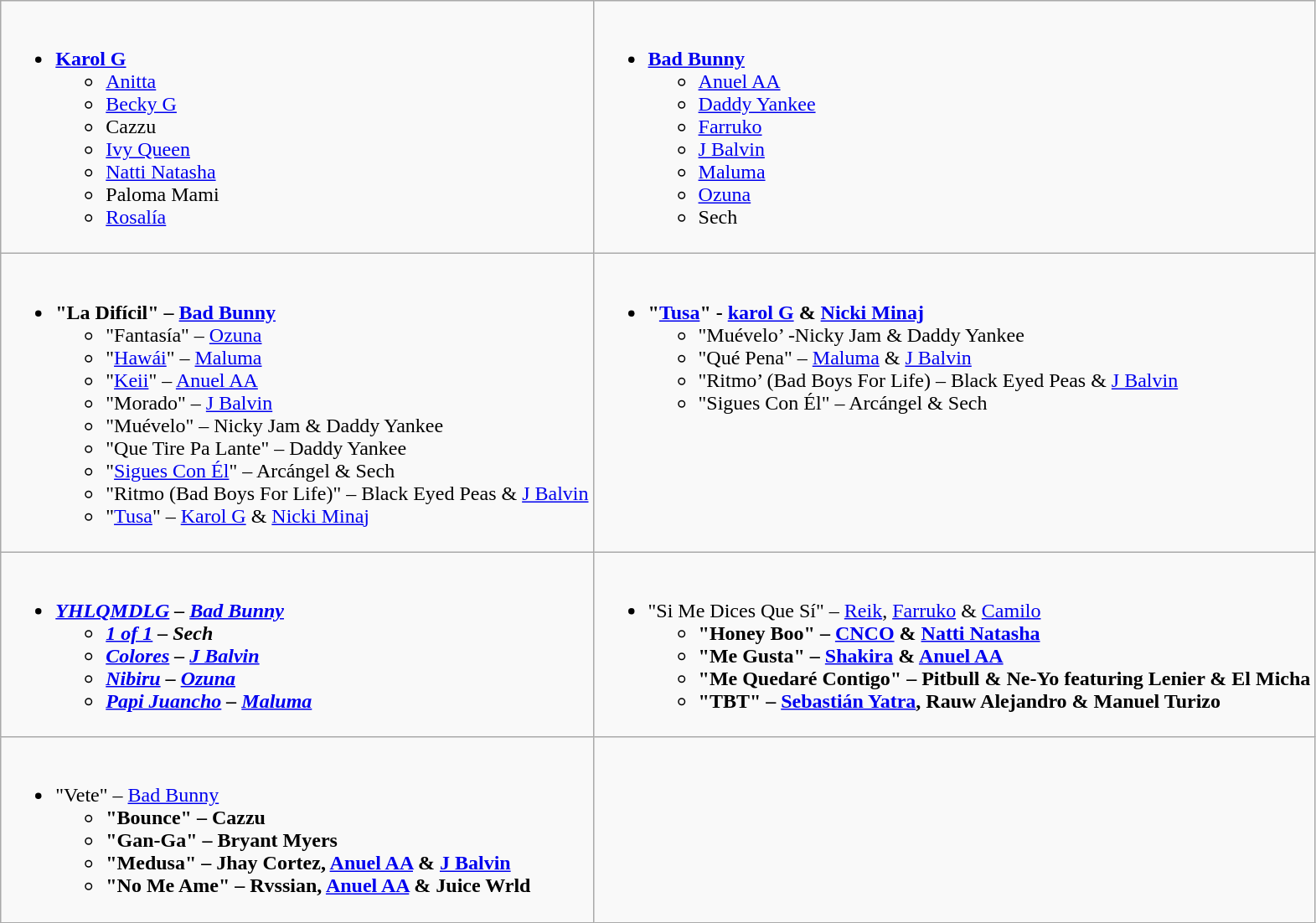<table class="wikitable">
<tr>
<td valign="top"><br><ul><li><strong><a href='#'>Karol G</a></strong><ul><li><a href='#'>Anitta</a></li><li><a href='#'>Becky G</a></li><li>Cazzu</li><li><a href='#'>Ivy Queen</a></li><li><a href='#'>Natti Natasha</a></li><li>Paloma Mami</li><li><a href='#'>Rosalía</a></li></ul></li></ul></td>
<td valign="top"><br><ul><li><strong><a href='#'>Bad Bunny</a></strong><ul><li><a href='#'>Anuel AA</a></li><li><a href='#'>Daddy Yankee</a></li><li><a href='#'>Farruko</a></li><li><a href='#'>J Balvin</a></li><li><a href='#'>Maluma</a></li><li><a href='#'>Ozuna</a></li><li>Sech</li></ul></li></ul></td>
</tr>
<tr>
<td valign="top"><br><ul><li><strong>"La Difícil" – <a href='#'>Bad Bunny</a></strong><ul><li>"Fantasía" – <a href='#'>Ozuna</a></li><li>"<a href='#'>Hawái</a>" – <a href='#'>Maluma</a></li><li>"<a href='#'>Keii</a>" – <a href='#'>Anuel AA</a></li><li>"Morado" – <a href='#'>J Balvin</a></li><li>"Muévelo" – Nicky Jam & Daddy Yankee</li><li>"Que Tire Pa Lante" – Daddy Yankee</li><li>"<a href='#'>Sigues Con Él</a>" – Arcángel & Sech</li><li>"Ritmo (Bad Boys For Life)" – Black Eyed Peas & <a href='#'>J Balvin</a></li><li>"<a href='#'>Tusa</a>" – <a href='#'>Karol G</a> & <a href='#'>Nicki Minaj</a></li></ul></li></ul></td>
<td valign="top"><br><ul><li><strong>"<a href='#'>Tusa</a>" - <a href='#'>karol G</a> & <a href='#'>Nicki Minaj</a></strong><ul><li>"Muévelo’ -Nicky Jam & Daddy Yankee</li><li>"Qué Pena" – <a href='#'>Maluma</a> & <a href='#'>J Balvin</a></li><li>"Ritmo’ (Bad Boys For Life) – Black Eyed Peas & <a href='#'>J Balvin</a></li><li>"Sigues Con Él" – Arcángel & Sech</li></ul></li></ul></td>
</tr>
<tr>
<td valign="top"><br><ul><li><strong><em><a href='#'>YHLQMDLG</a><em> – <a href='#'>Bad Bunny</a><strong><ul><li></em><a href='#'>1 of 1</a><em> – Sech</li><li></em><a href='#'>Colores</a><em> – <a href='#'>J Balvin</a></li><li></em><a href='#'>Nibiru</a><em> – <a href='#'>Ozuna</a></li><li></em><a href='#'>Papi Juancho</a><em> – <a href='#'>Maluma</a></li></ul></li></ul></td>
<td valign="top"><br><ul><li></strong>"Si Me Dices Que Sí" – <a href='#'>Reik</a>, <a href='#'>Farruko</a> & <a href='#'>Camilo</a><strong><ul><li>"Honey Boo" – <a href='#'>CNCO</a> & <a href='#'>Natti Natasha</a></li><li>"Me Gusta" – <a href='#'>Shakira</a> & <a href='#'>Anuel AA</a></li><li>"Me Quedaré Contigo" – Pitbull & Ne-Yo featuring Lenier & El Micha</li><li>"TBT" – <a href='#'>Sebastián Yatra</a>, Rauw Alejandro & Manuel Turizo</li></ul></li></ul></td>
</tr>
<tr>
<td valign="top"><br><ul><li></strong>"Vete" – <a href='#'>Bad Bunny</a><strong><ul><li>"Bounce" – Cazzu</li><li>"Gan-Ga" – Bryant Myers</li><li>"Medusa" – Jhay Cortez, <a href='#'>Anuel AA</a> & <a href='#'>J Balvin</a></li><li>"No Me Ame" – Rvssian, <a href='#'>Anuel AA</a> & Juice Wrld</li></ul></li></ul></td>
</tr>
</table>
